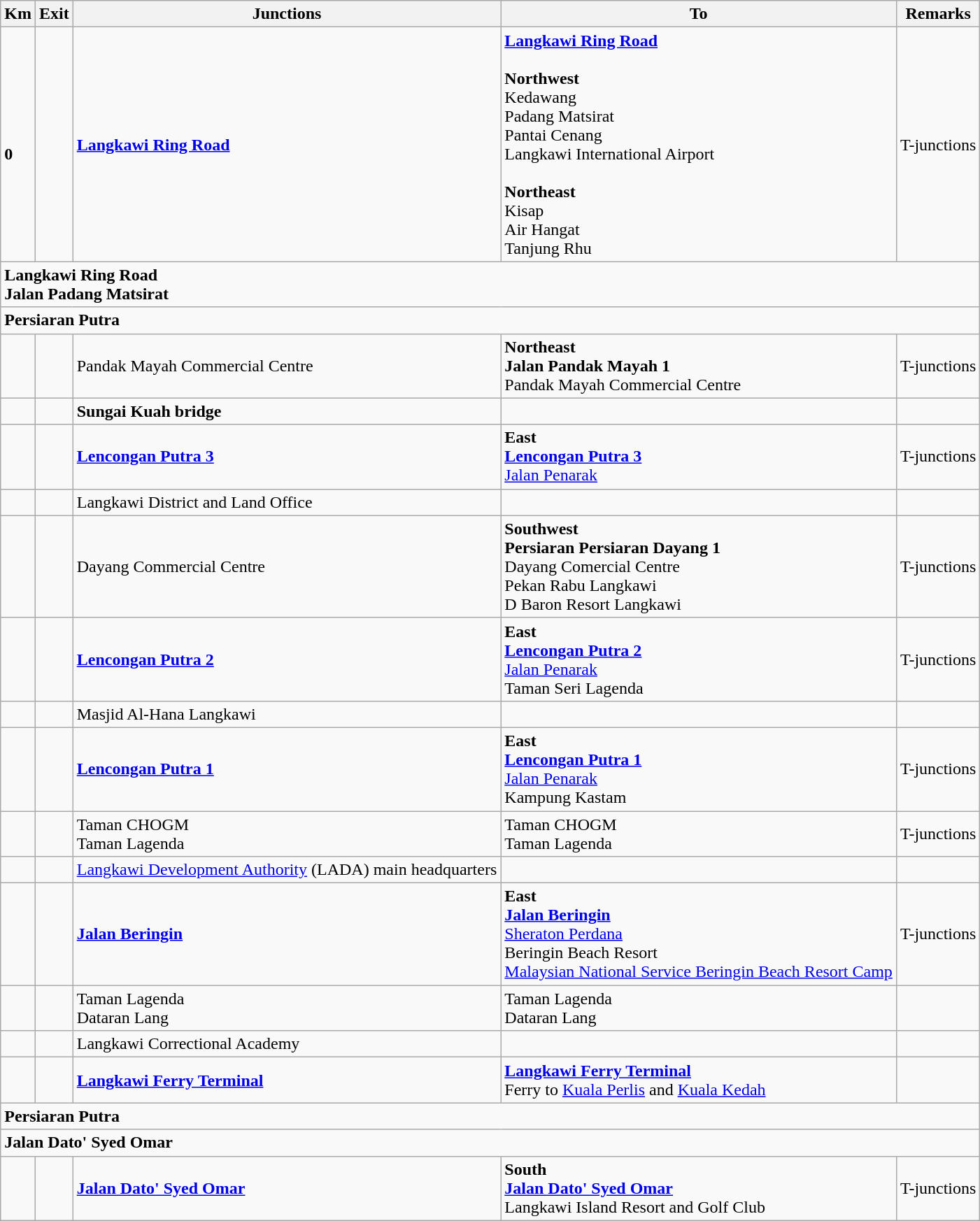<table class="wikitable">
<tr>
<th>Km</th>
<th>Exit</th>
<th>Junctions</th>
<th>To</th>
<th>Remarks</th>
</tr>
<tr>
<td><br><strong>0</strong></td>
<td></td>
<td> <strong><a href='#'>Langkawi Ring Road</a></strong></td>
<td> <strong><a href='#'>Langkawi Ring Road</a></strong><br><br><strong>Northwest</strong><br> Kedawang<br> Padang Matsirat<br> Pantai Cenang <br> Langkawi International Airport <br><br><strong>Northeast</strong><br> Kisap<br> Air Hangat<br> Tanjung Rhu </td>
<td>T-junctions</td>
</tr>
<tr>
<td style="width:600px" colspan="6" style="text-align:center; background:blue;"><strong><span> Langkawi Ring Road<br>Jalan Padang Matsirat</span></strong></td>
</tr>
<tr>
<td style="width:600px" colspan="6" style="text-align:center; background:blue;"><strong><span> Persiaran Putra</span></strong></td>
</tr>
<tr>
<td></td>
<td></td>
<td>Pandak Mayah Commercial Centre</td>
<td><strong>Northeast</strong><br><strong>Jalan Pandak Mayah 1</strong><br>Pandak Mayah Commercial Centre</td>
<td>T-junctions</td>
</tr>
<tr>
<td></td>
<td></td>
<td><strong>Sungai Kuah bridge</strong></td>
<td></td>
<td></td>
</tr>
<tr>
<td></td>
<td></td>
<td> <strong><a href='#'>Lencongan Putra 3</a></strong></td>
<td><strong>East</strong><br> <strong><a href='#'>Lencongan Putra 3</a></strong><br> <a href='#'>Jalan Penarak</a></td>
<td>T-junctions</td>
</tr>
<tr>
<td></td>
<td></td>
<td>Langkawi District and Land Office</td>
<td></td>
<td></td>
</tr>
<tr>
<td></td>
<td></td>
<td>Dayang Commercial Centre</td>
<td><strong>Southwest</strong><br><strong>Persiaran Persiaran Dayang 1</strong><br>Dayang Comercial Centre<br>Pekan Rabu Langkawi<br>D Baron Resort Langkawi</td>
<td>T-junctions</td>
</tr>
<tr>
<td></td>
<td></td>
<td> <strong><a href='#'>Lencongan Putra 2</a></strong></td>
<td><strong>East</strong><br> <strong><a href='#'>Lencongan Putra 2</a></strong><br> <a href='#'>Jalan Penarak</a><br>Taman Seri Lagenda</td>
<td>T-junctions</td>
</tr>
<tr>
<td></td>
<td></td>
<td>Masjid Al-Hana Langkawi</td>
<td></td>
<td></td>
</tr>
<tr>
<td></td>
<td></td>
<td> <strong><a href='#'>Lencongan Putra 1</a></strong></td>
<td><strong>East</strong><br> <strong><a href='#'>Lencongan Putra 1</a></strong><br> <a href='#'>Jalan Penarak</a><br>Kampung Kastam</td>
<td>T-junctions</td>
</tr>
<tr>
<td></td>
<td></td>
<td>Taman CHOGM<br>Taman Lagenda</td>
<td>Taman CHOGM<br>Taman Lagenda<br>  </td>
<td>T-junctions</td>
</tr>
<tr>
<td></td>
<td></td>
<td><a href='#'>Langkawi Development Authority</a> (LADA) main headquarters</td>
<td></td>
<td></td>
</tr>
<tr>
<td></td>
<td></td>
<td> <strong><a href='#'>Jalan Beringin</a></strong></td>
<td><strong>East</strong><br> <strong><a href='#'>Jalan Beringin</a></strong><br><a href='#'>Sheraton Perdana</a><br>Beringin Beach Resort<br><a href='#'>Malaysian National Service Beringin Beach Resort Camp</a></td>
<td>T-junctions</td>
</tr>
<tr>
<td></td>
<td></td>
<td>Taman Lagenda<br>Dataran Lang</td>
<td>Taman Lagenda<br>Dataran Lang<br>  </td>
<td></td>
</tr>
<tr>
<td></td>
<td></td>
<td>Langkawi Correctional Academy</td>
<td></td>
<td></td>
</tr>
<tr>
<td></td>
<td></td>
<td><strong><a href='#'>Langkawi Ferry Terminal</a></strong> </td>
<td><strong><a href='#'>Langkawi Ferry Terminal</a></strong> <br>Ferry to <a href='#'>Kuala Perlis</a> and <a href='#'>Kuala Kedah</a><br></td>
<td></td>
</tr>
<tr>
<td style="width:600px" colspan="6" style="text-align:center; background:blue;"><strong><span> Persiaran Putra</span></strong></td>
</tr>
<tr>
<td style="width:600px" colspan="6" style="text-align:center; background:blue;"><strong><span> Jalan Dato' Syed Omar</span></strong></td>
</tr>
<tr>
<td></td>
<td></td>
<td> <strong><a href='#'>Jalan Dato' Syed Omar</a></strong></td>
<td><strong>South</strong><br> <strong><a href='#'>Jalan Dato' Syed Omar</a></strong><br>Langkawi Island Resort and Golf Club</td>
<td>T-junctions</td>
</tr>
</table>
